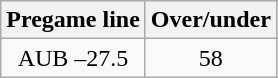<table class="wikitable">
<tr align="center">
<th style=>Pregame line</th>
<th style=>Over/under</th>
</tr>
<tr align="center">
<td>AUB –27.5</td>
<td>58</td>
</tr>
</table>
